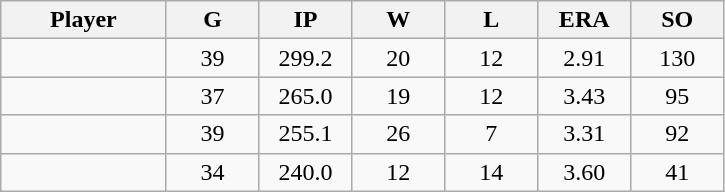<table class="wikitable sortable">
<tr>
<th bgcolor="#DDDDFF" width="16%">Player</th>
<th bgcolor="#DDDDFF" width="9%">G</th>
<th bgcolor="#DDDDFF" width="9%">IP</th>
<th bgcolor="#DDDDFF" width="9%">W</th>
<th bgcolor="#DDDDFF" width="9%">L</th>
<th bgcolor="#DDDDFF" width="9%">ERA</th>
<th bgcolor="#DDDDFF" width="9%">SO</th>
</tr>
<tr align="center">
<td></td>
<td>39</td>
<td>299.2</td>
<td>20</td>
<td>12</td>
<td>2.91</td>
<td>130</td>
</tr>
<tr align="center">
<td></td>
<td>37</td>
<td>265.0</td>
<td>19</td>
<td>12</td>
<td>3.43</td>
<td>95</td>
</tr>
<tr align="center">
<td></td>
<td>39</td>
<td>255.1</td>
<td>26</td>
<td>7</td>
<td>3.31</td>
<td>92</td>
</tr>
<tr align="center">
<td></td>
<td>34</td>
<td>240.0</td>
<td>12</td>
<td>14</td>
<td>3.60</td>
<td>41</td>
</tr>
</table>
